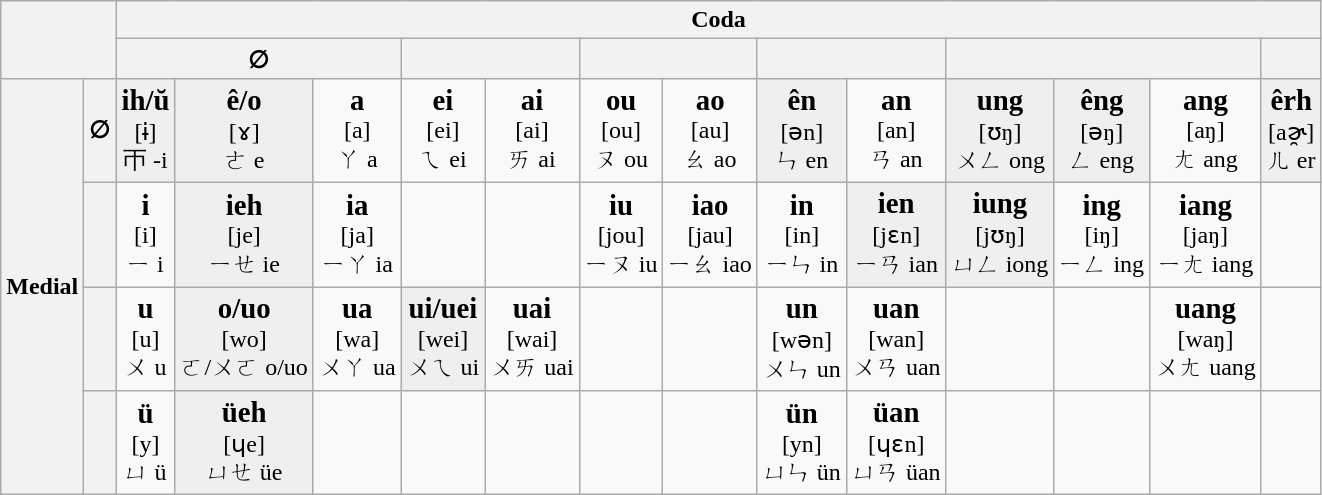<table class="wikitable" style="text-align:center;">
<tr>
<th colspan=2 rowspan=2></th>
<th colspan=13>Coda</th>
</tr>
<tr>
<th colspan=3>∅</th>
<th colspan=2></th>
<th colspan=2></th>
<th colspan=2></th>
<th colspan=3></th>
<th></th>
</tr>
<tr>
<th rowspan=4>Medial</th>
<th>∅</th>
<td bgcolor=#efefef><strong><big>ih/ŭ</big></strong><br>[ɨ]<br>ㄭ -i</td>
<td bgcolor=#efefef><strong><big>ê/o</big></strong><br>[ɤ]<br>ㄜ e</td>
<td><strong><big>a</big></strong><br>[a]<br>ㄚ a</td>
<td><strong><big>ei</big></strong><br>[ei]<br>ㄟ ei</td>
<td><strong><big>ai</big></strong><br>[ai]<br>ㄞ ai</td>
<td><strong><big>ou</big></strong><br>[ou]<br>ㄡ ou</td>
<td><strong><big>ao</big></strong><br>[au]<br>ㄠ ao</td>
<td bgcolor=#efefef><strong><big>ên</big></strong><br>[ən]<br>ㄣ en</td>
<td><strong><big>an</big></strong><br>[an]<br>ㄢ an</td>
<td bgcolor=#efefef><strong><big>ung</big></strong><br>[ʊŋ]<br>ㄨㄥ ong</td>
<td bgcolor=#efefef><strong><big>êng</big></strong><br>[əŋ]<br>ㄥ eng</td>
<td><strong><big>ang</big></strong><br>[aŋ]<br>ㄤ ang</td>
<td bgcolor=#efefef><strong><big>êrh</big></strong><br>[aɚ̯]<br>ㄦ er</td>
</tr>
<tr>
<th></th>
<td><strong><big>i</big></strong><br>[i]<br>ㄧ i</td>
<td bgcolor=#efefef><strong><big>ieh</big></strong><br>[je]<br>ㄧㄝ ie</td>
<td><strong><big>ia</big></strong><br>[ja]<br>ㄧㄚ ia</td>
<td></td>
<td></td>
<td><strong><big>iu</big></strong><br>[jou]<br>ㄧㄡ iu</td>
<td><strong><big>iao</big></strong><br>[jau]<br>ㄧㄠ iao</td>
<td><strong><big>in</big></strong><br>[in]<br>ㄧㄣ in</td>
<td bgcolor=#efefef><strong><big>ien</big></strong><br>[jɛn]<br>ㄧㄢ ian</td>
<td bgcolor=#efefef><strong><big>iung</big></strong><br>[jʊŋ]<br>ㄩㄥ iong</td>
<td><strong><big>ing</big></strong><br>[iŋ]<br>ㄧㄥ ing</td>
<td><strong><big>iang</big></strong><br>[jaŋ]<br>ㄧㄤ iang</td>
<td></td>
</tr>
<tr>
<th></th>
<td><strong><big>u</big></strong><br>[u]<br>ㄨ u</td>
<td bgcolor=#efefef><strong><big>o/uo</big></strong><br>[wo]<br>ㄛ/ㄨㄛ o/uo</td>
<td><strong><big>ua</big></strong><br>[wa]<br>ㄨㄚ ua</td>
<td bgcolor=#efefef><strong><big>ui/uei</big></strong><br>[wei]<br>ㄨㄟ ui</td>
<td><strong><big>uai</big></strong><br>[wai]<br>ㄨㄞ uai</td>
<td></td>
<td></td>
<td><strong><big>un</big></strong><br>[wən]<br>ㄨㄣ un</td>
<td><strong><big>uan</big></strong><br>[wan]<br>ㄨㄢ uan</td>
<td></td>
<td></td>
<td><strong><big>uang</big></strong><br>[waŋ]<br>ㄨㄤ uang</td>
<td></td>
</tr>
<tr>
<th></th>
<td><strong><big>ü</big></strong><br>[y]<br>ㄩ ü</td>
<td bgcolor=#efefef><strong><big>üeh</big></strong><br>[ɥe]<br>ㄩㄝ üe</td>
<td></td>
<td></td>
<td></td>
<td></td>
<td></td>
<td><strong><big>ün</big></strong><br>[yn]<br>ㄩㄣ ün</td>
<td><strong><big>üan</big></strong><br>[ɥɛn]<br>ㄩㄢ üan</td>
<td></td>
<td></td>
<td></td>
<td></td>
</tr>
</table>
